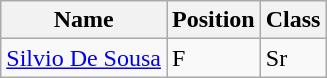<table class="wikitable">
<tr>
<th>Name</th>
<th>Position</th>
<th>Class</th>
</tr>
<tr>
<td><a href='#'>Silvio De Sousa</a></td>
<td>F</td>
<td>Sr</td>
</tr>
</table>
